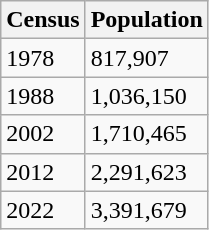<table class="wikitable sortable">
<tr>
<th>Census</th>
<th>Population</th>
</tr>
<tr>
<td>1978</td>
<td>817,907</td>
</tr>
<tr>
<td>1988</td>
<td>1,036,150</td>
</tr>
<tr>
<td>2002</td>
<td>1,710,465</td>
</tr>
<tr>
<td>2012</td>
<td>2,291,623</td>
</tr>
<tr>
<td>2022</td>
<td>3,391,679</td>
</tr>
</table>
